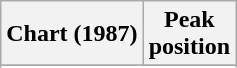<table class="wikitable sortable">
<tr>
<th>Chart (1987)</th>
<th>Peak<br>position</th>
</tr>
<tr>
</tr>
<tr>
</tr>
<tr>
</tr>
</table>
